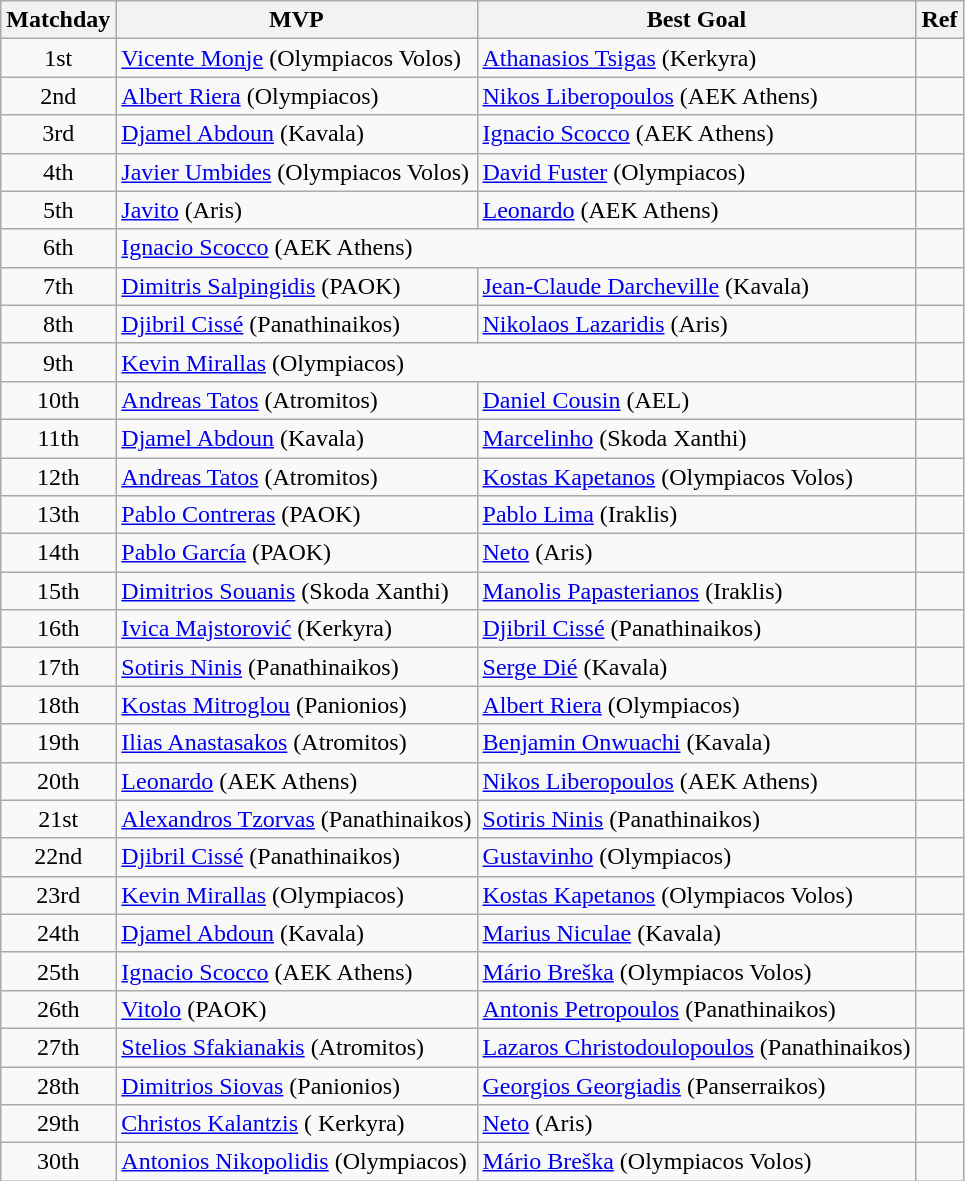<table class="wikitable">
<tr>
<th>Matchday</th>
<th>MVP</th>
<th>Best Goal</th>
<th>Ref</th>
</tr>
<tr>
<td align="center">1st</td>
<td> <a href='#'>Vicente Monje</a> (Olympiacos Volos)</td>
<td> <a href='#'>Athanasios Tsigas</a> (Kerkyra)</td>
<td align="center"></td>
</tr>
<tr>
<td align="center">2nd</td>
<td> <a href='#'>Albert Riera</a> (Olympiacos)</td>
<td> <a href='#'>Nikos Liberopoulos</a> (AEK Athens)</td>
<td align="center"></td>
</tr>
<tr>
<td align="center">3rd</td>
<td> <a href='#'>Djamel Abdoun</a> (Kavala)</td>
<td> <a href='#'>Ignacio Scocco</a> (AEK Athens)</td>
<td align="center"></td>
</tr>
<tr>
<td align="center">4th</td>
<td> <a href='#'>Javier Umbides</a> (Olympiacos Volos)</td>
<td> <a href='#'>David Fuster</a> (Olympiacos)</td>
<td align="center"></td>
</tr>
<tr>
<td align="center">5th</td>
<td> <a href='#'>Javito</a> (Aris)</td>
<td> <a href='#'>Leonardo</a> (AEK Athens)</td>
<td align="center"></td>
</tr>
<tr>
<td align="center">6th</td>
<td colspan=2> <a href='#'>Ignacio Scocco</a> (AEK Athens)</td>
<td align="center"></td>
</tr>
<tr>
<td align="center">7th</td>
<td> <a href='#'>Dimitris Salpingidis</a> (PAOK)</td>
<td> <a href='#'>Jean-Claude Darcheville</a> (Kavala)</td>
<td align="center"></td>
</tr>
<tr>
<td align="center">8th</td>
<td> <a href='#'>Djibril Cissé</a> (Panathinaikos)</td>
<td> <a href='#'>Nikolaos Lazaridis</a> (Aris)</td>
<td align="center"></td>
</tr>
<tr>
<td align="center">9th</td>
<td colspan=2> <a href='#'>Kevin Mirallas</a> (Olympiacos)</td>
<td align="center"></td>
</tr>
<tr>
<td align="center">10th</td>
<td> <a href='#'>Andreas Tatos</a> (Atromitos)</td>
<td> <a href='#'>Daniel Cousin</a> (AEL)</td>
<td align="center"></td>
</tr>
<tr>
<td align="center">11th</td>
<td> <a href='#'>Djamel Abdoun</a> (Kavala)</td>
<td> <a href='#'>Marcelinho</a> (Skoda Xanthi)</td>
<td align="center"></td>
</tr>
<tr>
<td align="center">12th</td>
<td> <a href='#'>Andreas Tatos</a> (Atromitos)</td>
<td> <a href='#'>Kostas Kapetanos</a> (Olympiacos Volos)</td>
<td align="center"></td>
</tr>
<tr>
<td align="center">13th</td>
<td> <a href='#'>Pablo Contreras</a> (PAOK)</td>
<td> <a href='#'>Pablo Lima</a> (Iraklis)</td>
<td align="center"></td>
</tr>
<tr>
<td align="center">14th</td>
<td> <a href='#'>Pablo García</a> (PAOK)</td>
<td> <a href='#'>Neto</a> (Aris)</td>
<td align="center"></td>
</tr>
<tr>
<td align="center">15th</td>
<td> <a href='#'>Dimitrios Souanis</a> (Skoda Xanthi)</td>
<td> <a href='#'>Manolis Papasterianos</a> (Iraklis)</td>
<td align="center"></td>
</tr>
<tr>
<td align="center">16th</td>
<td> <a href='#'>Ivica Majstorović</a> (Kerkyra)</td>
<td> <a href='#'>Djibril Cissé</a> (Panathinaikos)</td>
<td align="center"></td>
</tr>
<tr>
<td align="center">17th</td>
<td> <a href='#'>Sotiris Ninis</a> (Panathinaikos)</td>
<td> <a href='#'>Serge Dié</a> (Kavala)</td>
<td align="center"></td>
</tr>
<tr>
<td align="center">18th</td>
<td> <a href='#'>Kostas Mitroglou</a> (Panionios)</td>
<td> <a href='#'>Albert Riera</a> (Olympiacos)</td>
<td align="center"></td>
</tr>
<tr>
<td align="center">19th</td>
<td> <a href='#'>Ilias Anastasakos</a> (Atromitos)</td>
<td> <a href='#'>Benjamin Onwuachi</a> (Kavala)</td>
<td align="center"></td>
</tr>
<tr>
<td align="center">20th</td>
<td> <a href='#'>Leonardo</a> (AEK Athens)</td>
<td> <a href='#'>Nikos Liberopoulos</a> (AEK Athens)</td>
<td align="center"></td>
</tr>
<tr>
<td align="center">21st</td>
<td> <a href='#'>Alexandros Tzorvas</a> (Panathinaikos)</td>
<td> <a href='#'>Sotiris Ninis</a> (Panathinaikos)</td>
<td align="center"></td>
</tr>
<tr>
<td align="center">22nd</td>
<td> <a href='#'>Djibril Cissé</a> (Panathinaikos)</td>
<td> <a href='#'>Gustavinho</a> (Olympiacos)</td>
<td align="center"></td>
</tr>
<tr>
<td align="center">23rd</td>
<td> <a href='#'>Kevin Mirallas</a> (Olympiacos)</td>
<td> <a href='#'>Kostas Kapetanos</a> (Olympiacos Volos)</td>
<td align="center"></td>
</tr>
<tr>
<td align="center">24th</td>
<td> <a href='#'>Djamel Abdoun</a> (Kavala)</td>
<td> <a href='#'>Marius Niculae</a> (Kavala)</td>
<td align="center"></td>
</tr>
<tr>
<td align="center">25th</td>
<td> <a href='#'>Ignacio Scocco</a> (AEK Athens)</td>
<td> <a href='#'>Mário Breška</a> (Olympiacos Volos)</td>
<td align="center"></td>
</tr>
<tr>
<td align="center">26th</td>
<td> <a href='#'>Vitolo</a> (PAOK)</td>
<td> <a href='#'>Antonis Petropoulos</a> (Panathinaikos)</td>
<td align="center"></td>
</tr>
<tr>
<td align="center">27th</td>
<td> <a href='#'>Stelios Sfakianakis</a> (Atromitos)</td>
<td> <a href='#'>Lazaros Christodoulopoulos</a> (Panathinaikos)</td>
<td align="center"></td>
</tr>
<tr>
<td align="center">28th</td>
<td> <a href='#'>Dimitrios Siovas</a> (Panionios)</td>
<td> <a href='#'>Georgios Georgiadis</a> (Panserraikos)</td>
<td align="center"></td>
</tr>
<tr>
<td align="center">29th</td>
<td> <a href='#'>Christos Kalantzis</a> (	Kerkyra)</td>
<td> <a href='#'>Neto</a> (Aris)</td>
<td align="center"></td>
</tr>
<tr>
<td align="center">30th</td>
<td> <a href='#'>Antonios Nikopolidis</a> (Olympiacos)</td>
<td> <a href='#'>Mário Breška</a> (Olympiacos Volos)</td>
<td align="center"></td>
</tr>
</table>
